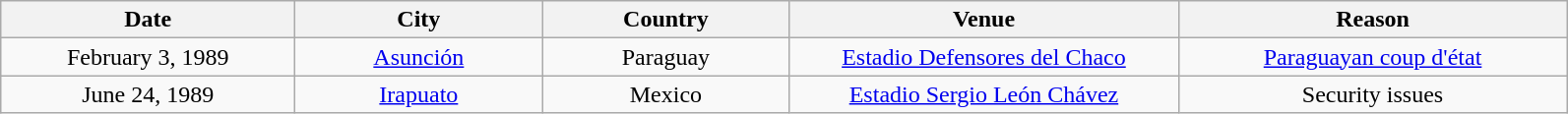<table class="wikitable plainrowheaders" style="text-align:center;">
<tr>
<th scope="col" style="width:12em;">Date</th>
<th scope="col" style="width:10em;">City</th>
<th scope="col" style="width:10em;">Country</th>
<th scope="col" style="width:16em;">Venue</th>
<th scope="col" style="width:16em;">Reason</th>
</tr>
<tr>
<td>February 3, 1989</td>
<td><a href='#'>Asunción</a></td>
<td>Paraguay</td>
<td><a href='#'>Estadio Defensores del Chaco</a></td>
<td><a href='#'>Paraguayan coup d'état</a></td>
</tr>
<tr>
<td>June 24, 1989</td>
<td><a href='#'>Irapuato</a></td>
<td>Mexico</td>
<td><a href='#'>Estadio Sergio León Chávez</a></td>
<td>Security issues</td>
</tr>
</table>
